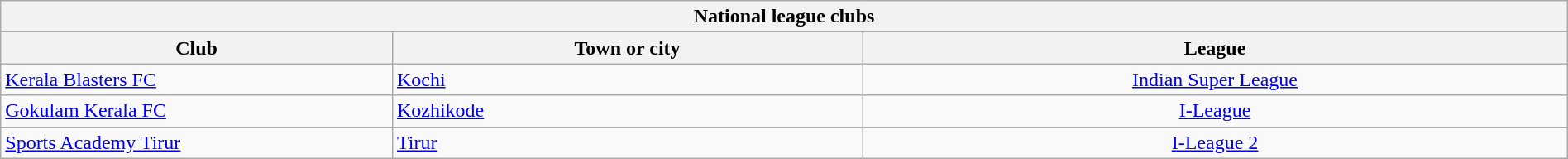<table class="wikitable sortable" width="100%">
<tr>
<th colspan="3">National league clubs</th>
</tr>
<tr>
<th !width="25%">Club</th>
<th width="30%">Town or city</th>
<th width="45%">League</th>
</tr>
<tr>
<td><a href='#'>Kerala Blasters FC</a></td>
<td><a href='#'>Kochi</a></td>
<td align="center"><a href='#'>Indian Super League</a></td>
</tr>
<tr>
<td><a href='#'>Gokulam Kerala FC</a></td>
<td><a href='#'>Kozhikode</a></td>
<td align="center"><a href='#'>I-League</a></td>
</tr>
<tr>
<td><a href='#'>Sports Academy Tirur</a></td>
<td><a href='#'>Tirur</a></td>
<td align="center"><a href='#'>I-League 2</a></td>
</tr>
</table>
